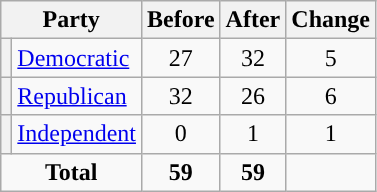<table class="wikitable" style="text-align:center;">
<tr>
<th colspan="2">Party</th>
<th>Before</th>
<th>After</th>
<th>Change</th>
</tr>
<tr>
<th style="background-color:"></th>
<td style="text-align:left;"><a href='#'>Democratic</a></td>
<td>27</td>
<td>32</td>
<td> 5</td>
</tr>
<tr>
<th style="background-color:"></th>
<td style="text-align:left;"><a href='#'>Republican</a></td>
<td>32</td>
<td>26</td>
<td> 6</td>
</tr>
<tr>
<th style="background-color:"></th>
<td style="text-align:left;"><a href='#'>Independent</a></td>
<td>0</td>
<td>1</td>
<td> 1</td>
</tr>
<tr>
<td colspan="2"><strong>Total</strong></td>
<td><strong>59</strong></td>
<td><strong>59</strong></td>
<td></td>
</tr>
</table>
